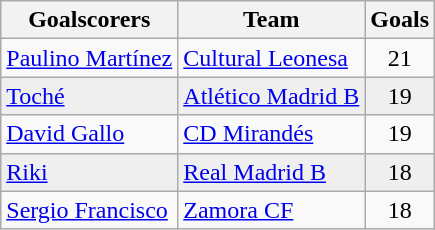<table class="wikitable sortable">
<tr>
<th>Goalscorers</th>
<th>Team</th>
<th>Goals</th>
</tr>
<tr>
<td> <a href='#'>Paulino Martínez</a></td>
<td><a href='#'>Cultural Leonesa</a></td>
<td align=center>21</td>
</tr>
<tr style="background:#efefef;">
<td> <a href='#'>Toché</a></td>
<td><a href='#'>Atlético Madrid B</a></td>
<td align=center>19</td>
</tr>
<tr>
<td> <a href='#'>David Gallo</a></td>
<td><a href='#'>CD Mirandés</a></td>
<td align=center>19</td>
</tr>
<tr style="background:#efefef;">
<td> <a href='#'>Riki</a></td>
<td><a href='#'>Real Madrid B</a></td>
<td align=center>18</td>
</tr>
<tr>
<td> <a href='#'>Sergio Francisco</a></td>
<td><a href='#'>Zamora CF</a></td>
<td align=center>18</td>
</tr>
</table>
